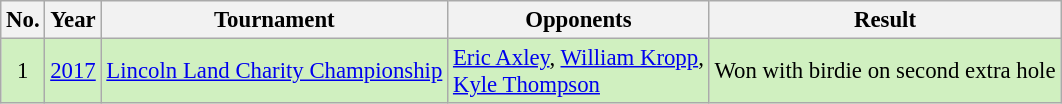<table class="wikitable" style="font-size:95%;">
<tr>
<th>No.</th>
<th>Year</th>
<th>Tournament</th>
<th>Opponents</th>
<th>Result</th>
</tr>
<tr style="background:#D0F0C0;">
<td align=center>1</td>
<td><a href='#'>2017</a></td>
<td><a href='#'>Lincoln Land Charity Championship</a></td>
<td> <a href='#'>Eric Axley</a>,  <a href='#'>William Kropp</a>,<br> <a href='#'>Kyle Thompson</a></td>
<td>Won with birdie on second extra hole</td>
</tr>
</table>
